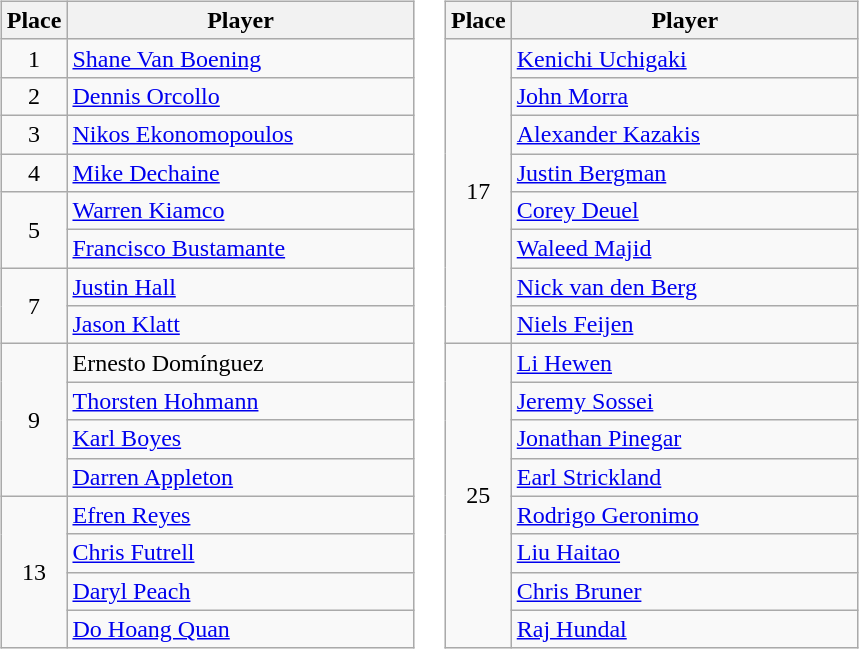<table>
<tr>
<td><br><table class="wikitable sortable">
<tr>
<th>Place</th>
<th style="width:14em">Player</th>
</tr>
<tr>
<td align="center">1</td>
<td> <a href='#'>Shane Van Boening</a></td>
</tr>
<tr>
<td align="center">2</td>
<td> <a href='#'>Dennis Orcollo</a></td>
</tr>
<tr>
<td align="center">3</td>
<td> <a href='#'>Nikos Ekonomopoulos</a></td>
</tr>
<tr>
<td align="center">4</td>
<td> <a href='#'>Mike Dechaine</a></td>
</tr>
<tr>
<td rowspan="2" align="center">5</td>
<td> <a href='#'>Warren Kiamco</a></td>
</tr>
<tr>
<td> <a href='#'>Francisco Bustamante</a></td>
</tr>
<tr>
<td rowspan="2" align="center">7</td>
<td> <a href='#'>Justin Hall</a></td>
</tr>
<tr>
<td> <a href='#'>Jason Klatt</a></td>
</tr>
<tr>
<td rowspan="4" align="center">9</td>
<td> Ernesto Domínguez</td>
</tr>
<tr>
<td> <a href='#'>Thorsten Hohmann</a></td>
</tr>
<tr>
<td> <a href='#'>Karl Boyes</a></td>
</tr>
<tr>
<td> <a href='#'>Darren Appleton</a></td>
</tr>
<tr>
<td rowspan="4" align="center">13</td>
<td> <a href='#'>Efren Reyes</a></td>
</tr>
<tr>
<td> <a href='#'>Chris Futrell</a></td>
</tr>
<tr>
<td> <a href='#'>Daryl Peach</a></td>
</tr>
<tr>
<td> <a href='#'>Do Hoang Quan</a></td>
</tr>
</table>
</td>
<td><br><table class="wikitable">
<tr>
<th>Place</th>
<th style="width:14em">Player</th>
</tr>
<tr>
<td rowspan="8" align="center">17</td>
<td> <a href='#'>Kenichi Uchigaki</a></td>
</tr>
<tr>
<td> <a href='#'>John Morra</a></td>
</tr>
<tr>
<td> <a href='#'>Alexander Kazakis</a></td>
</tr>
<tr>
<td> <a href='#'>Justin Bergman</a></td>
</tr>
<tr>
<td> <a href='#'>Corey Deuel</a></td>
</tr>
<tr>
<td> <a href='#'>Waleed Majid</a></td>
</tr>
<tr>
<td> <a href='#'>Nick van den Berg</a></td>
</tr>
<tr>
<td> <a href='#'>Niels Feijen</a></td>
</tr>
<tr>
<td rowspan="8" align="center">25</td>
<td> <a href='#'>Li Hewen</a></td>
</tr>
<tr>
<td> <a href='#'>Jeremy Sossei</a></td>
</tr>
<tr>
<td> <a href='#'>Jonathan Pinegar</a></td>
</tr>
<tr>
<td> <a href='#'>Earl Strickland</a></td>
</tr>
<tr>
<td> <a href='#'>Rodrigo Geronimo</a></td>
</tr>
<tr>
<td> <a href='#'>Liu Haitao</a></td>
</tr>
<tr>
<td> <a href='#'>Chris Bruner</a></td>
</tr>
<tr>
<td> <a href='#'>Raj Hundal</a></td>
</tr>
</table>
</td>
</tr>
</table>
